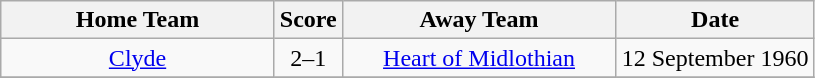<table class="wikitable" style="text-align:center;">
<tr>
<th width=175>Home Team</th>
<th width=20>Score</th>
<th width=175>Away Team</th>
<th width= 125>Date</th>
</tr>
<tr>
<td><a href='#'>Clyde</a></td>
<td>2–1</td>
<td><a href='#'>Heart of Midlothian</a></td>
<td>12 September 1960</td>
</tr>
<tr>
</tr>
</table>
